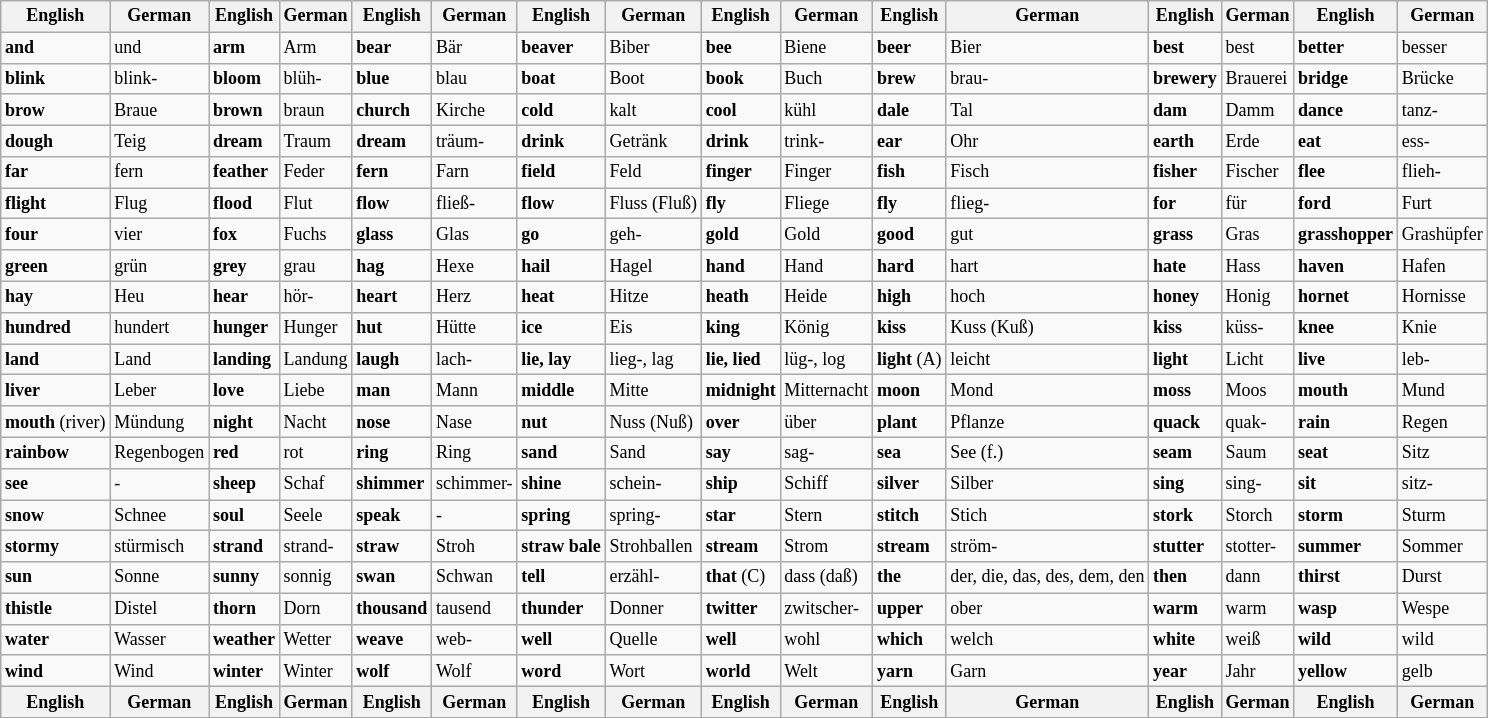<table class="wikitable" style="font-size: 75%;">
<tr>
<th>English</th>
<th>German</th>
<th>English</th>
<th>German</th>
<th>English</th>
<th>German</th>
<th>English</th>
<th>German</th>
<th>English</th>
<th>German</th>
<th>English</th>
<th>German</th>
<th>English</th>
<th>German</th>
<th>English</th>
<th>German</th>
</tr>
<tr>
<td><strong>and</strong></td>
<td>und</td>
<td><strong>arm</strong></td>
<td>Arm</td>
<td><strong>bear</strong></td>
<td>Bär</td>
<td><strong>beaver</strong></td>
<td>Biber</td>
<td><strong>bee</strong></td>
<td>Biene</td>
<td><strong>beer</strong></td>
<td>Bier</td>
<td><strong>best</strong></td>
<td>best</td>
<td><strong>better</strong></td>
<td>besser</td>
</tr>
<tr>
<td><strong>blink</strong></td>
<td>blink-</td>
<td><strong>bloom</strong></td>
<td>blüh-</td>
<td><strong>blue</strong></td>
<td>blau</td>
<td><strong>boat</strong></td>
<td>Boot</td>
<td><strong>book</strong></td>
<td>Buch</td>
<td><strong>brew</strong></td>
<td>brau-</td>
<td><strong>brewery</strong></td>
<td>Brauerei</td>
<td><strong>bridge</strong></td>
<td>Brücke</td>
</tr>
<tr>
<td><strong>brow</strong></td>
<td>Braue</td>
<td><strong>brown</strong></td>
<td>braun</td>
<td><strong>church</strong></td>
<td>Kirche</td>
<td><strong>cold</strong></td>
<td>kalt</td>
<td><strong>cool</strong></td>
<td>kühl</td>
<td><strong>dale</strong></td>
<td>Tal</td>
<td><strong>dam</strong></td>
<td>Damm</td>
<td><strong>dance</strong></td>
<td>tanz-</td>
</tr>
<tr>
<td><strong>dough</strong></td>
<td>Teig</td>
<td><strong>dream</strong></td>
<td>Traum</td>
<td><strong>dream</strong></td>
<td>träum-</td>
<td><strong>drink</strong></td>
<td>Getränk</td>
<td><strong>drink</strong></td>
<td>trink-</td>
<td><strong>ear</strong></td>
<td>Ohr</td>
<td><strong>earth</strong></td>
<td>Erde</td>
<td><strong>eat</strong></td>
<td>ess-</td>
</tr>
<tr>
<td><strong>far</strong></td>
<td>fern</td>
<td><strong>feather</strong></td>
<td>Feder</td>
<td><strong>fern</strong></td>
<td>Farn</td>
<td><strong>field</strong></td>
<td>Feld</td>
<td><strong>finger</strong></td>
<td>Finger</td>
<td><strong>fish</strong></td>
<td>Fisch</td>
<td><strong>fisher</strong></td>
<td>Fischer</td>
<td><strong>flee</strong></td>
<td>flieh-</td>
</tr>
<tr>
<td><strong>flight</strong></td>
<td>Flug</td>
<td><strong>flood</strong></td>
<td>Flut</td>
<td><strong>flow</strong></td>
<td>fließ-</td>
<td><strong>flow</strong></td>
<td>Fluss (Fluß)</td>
<td><strong>fly</strong></td>
<td>Fliege</td>
<td><strong>fly</strong></td>
<td>flieg-</td>
<td><strong>for</strong></td>
<td>für</td>
<td><strong>ford</strong></td>
<td>Furt</td>
</tr>
<tr>
<td><strong>four</strong></td>
<td>vier</td>
<td><strong>fox</strong></td>
<td>Fuchs</td>
<td><strong>glass</strong></td>
<td>Glas</td>
<td><strong>go</strong></td>
<td>geh-</td>
<td><strong>gold</strong></td>
<td>Gold</td>
<td><strong>good</strong></td>
<td>gut</td>
<td><strong>grass</strong></td>
<td>Gras</td>
<td><strong>grasshopper</strong></td>
<td>Grashüpfer</td>
</tr>
<tr>
<td><strong>green</strong></td>
<td>grün</td>
<td><strong>grey</strong></td>
<td>grau</td>
<td><strong>hag</strong></td>
<td>Hexe</td>
<td><strong>hail</strong></td>
<td>Hagel</td>
<td><strong>hand</strong></td>
<td>Hand</td>
<td><strong>hard</strong></td>
<td>hart</td>
<td><strong>hate</strong></td>
<td>Hass</td>
<td><strong>haven</strong></td>
<td>Hafen</td>
</tr>
<tr>
<td><strong>hay</strong></td>
<td>Heu</td>
<td><strong>hear</strong></td>
<td>hör-</td>
<td><strong>heart</strong></td>
<td>Herz</td>
<td><strong>heat</strong></td>
<td>Hitze</td>
<td><strong>heath</strong></td>
<td>Heide</td>
<td><strong>high</strong></td>
<td>hoch</td>
<td><strong>honey</strong></td>
<td>Honig</td>
<td><strong>hornet</strong></td>
<td>Hornisse</td>
</tr>
<tr>
<td><strong>hundred</strong></td>
<td>hundert</td>
<td><strong>hunger</strong></td>
<td>Hunger</td>
<td><strong>hut</strong></td>
<td>Hütte</td>
<td><strong>ice</strong></td>
<td>Eis</td>
<td><strong>king</strong></td>
<td>König</td>
<td><strong>kiss</strong></td>
<td>Kuss (Kuß)</td>
<td><strong>kiss</strong></td>
<td>küss-</td>
<td><strong>knee</strong></td>
<td>Knie</td>
</tr>
<tr>
<td><strong>land</strong></td>
<td>Land</td>
<td><strong>landing</strong></td>
<td>Landung</td>
<td><strong>laugh</strong></td>
<td>lach-</td>
<td><strong>lie, lay</strong></td>
<td>lieg-, lag</td>
<td><strong>lie, lied</strong></td>
<td>lüg-, log</td>
<td><strong>light</strong> <abbr>(A)</abbr></td>
<td>leicht</td>
<td><strong>light</strong></td>
<td>Licht</td>
<td><strong>live</strong></td>
<td>leb-</td>
</tr>
<tr>
<td><strong>liver</strong></td>
<td>Leber</td>
<td><strong>love</strong></td>
<td>Liebe</td>
<td><strong>man</strong></td>
<td>Mann</td>
<td><strong>middle</strong></td>
<td>Mitte</td>
<td><strong>midnight</strong></td>
<td>Mitternacht</td>
<td><strong>moon</strong></td>
<td>Mond</td>
<td><strong>moss</strong></td>
<td>Moos</td>
<td><strong>mouth</strong></td>
<td>Mund</td>
</tr>
<tr>
<td><strong>mouth</strong> (river)</td>
<td>Mündung</td>
<td><strong>night</strong></td>
<td>Nacht</td>
<td><strong>nose</strong></td>
<td>Nase</td>
<td><strong>nut</strong></td>
<td>Nuss (Nuß)</td>
<td><strong>over</strong></td>
<td>über</td>
<td><strong>plant</strong></td>
<td>Pflanze</td>
<td><strong>quack</strong></td>
<td>quak-</td>
<td><strong>rain</strong></td>
<td>Regen</td>
</tr>
<tr>
<td><strong>rainbow</strong></td>
<td>Regenbogen</td>
<td><strong>red</strong></td>
<td>rot</td>
<td><strong>ring</strong></td>
<td>Ring</td>
<td><strong>sand</strong></td>
<td>Sand</td>
<td><strong>say</strong></td>
<td>sag-</td>
<td><strong>sea</strong></td>
<td>See <abbr>(f.)</abbr></td>
<td><strong>seam</strong></td>
<td>Saum</td>
<td><strong>seat</strong></td>
<td>Sitz</td>
</tr>
<tr>
<td><strong>see</strong></td>
<td>-</td>
<td><strong>sheep</strong></td>
<td>Schaf</td>
<td><strong>shimmer</strong></td>
<td>schimmer-</td>
<td><strong>shine</strong></td>
<td>schein-</td>
<td><strong>ship</strong></td>
<td>Schiff</td>
<td><strong>silver</strong></td>
<td>Silber</td>
<td><strong>sing</strong></td>
<td>sing-</td>
<td><strong>sit</strong></td>
<td>sitz-</td>
</tr>
<tr>
<td><strong>snow</strong></td>
<td>Schnee</td>
<td><strong>soul</strong></td>
<td>Seele</td>
<td><strong>speak</strong></td>
<td>-</td>
<td><strong>spring</strong></td>
<td>spring-</td>
<td><strong>star</strong></td>
<td>Stern</td>
<td><strong>stitch</strong></td>
<td>Stich</td>
<td><strong>stork</strong></td>
<td>Storch</td>
<td><strong>storm</strong></td>
<td>Sturm</td>
</tr>
<tr>
<td><strong>stormy</strong></td>
<td>stürmisch</td>
<td><strong>strand</strong></td>
<td>strand-</td>
<td><strong>straw</strong></td>
<td>Stroh</td>
<td><strong>straw bale</strong></td>
<td>Strohballen</td>
<td><strong>stream</strong></td>
<td>Strom</td>
<td><strong>stream</strong></td>
<td>ström-</td>
<td><strong>stutter</strong></td>
<td>stotter-</td>
<td><strong>summer</strong></td>
<td>Sommer</td>
</tr>
<tr>
<td><strong>sun</strong></td>
<td>Sonne</td>
<td><strong>sunny</strong></td>
<td>sonnig</td>
<td><strong>swan</strong></td>
<td>Schwan</td>
<td><strong>tell</strong></td>
<td>erzähl-</td>
<td><strong>that</strong> <abbr>(C)</abbr></td>
<td>dass (daß)</td>
<td><strong>the</strong></td>
<td>der, die, das, des, dem, den</td>
<td><strong>then</strong></td>
<td>dann</td>
<td><strong>thirst</strong></td>
<td>Durst</td>
</tr>
<tr>
<td><strong>thistle</strong></td>
<td>Distel</td>
<td><strong>thorn</strong></td>
<td>Dorn</td>
<td><strong>thousand</strong></td>
<td>tausend</td>
<td><strong>thunder</strong></td>
<td>Donner</td>
<td><strong>twitter</strong></td>
<td>zwitscher-</td>
<td><strong>upper</strong></td>
<td>ober</td>
<td><strong>warm</strong></td>
<td>warm</td>
<td><strong>wasp</strong></td>
<td>Wespe</td>
</tr>
<tr>
<td><strong>water</strong></td>
<td>Wasser</td>
<td><strong>weather</strong></td>
<td>Wetter</td>
<td><strong>weave</strong></td>
<td>web-</td>
<td><strong>well</strong></td>
<td>Quelle</td>
<td><strong>well</strong></td>
<td>wohl</td>
<td><strong>which</strong></td>
<td>welch</td>
<td><strong>white</strong></td>
<td>weiß</td>
<td><strong>wild</strong></td>
<td>wild</td>
</tr>
<tr>
<td><strong>wind</strong></td>
<td>Wind</td>
<td><strong>winter</strong></td>
<td>Winter</td>
<td><strong>wolf</strong></td>
<td>Wolf</td>
<td><strong>word</strong></td>
<td>Wort</td>
<td><strong>world</strong></td>
<td>Welt</td>
<td><strong>yarn</strong></td>
<td>Garn</td>
<td><strong>year</strong></td>
<td>Jahr</td>
<td><strong>yellow</strong></td>
<td>gelb</td>
</tr>
<tr>
<th>English</th>
<th>German</th>
<th>English</th>
<th>German</th>
<th>English</th>
<th>German</th>
<th>English</th>
<th>German</th>
<th>English</th>
<th>German</th>
<th>English</th>
<th>German</th>
<th>English</th>
<th>German</th>
<th>English</th>
<th>German</th>
</tr>
</table>
